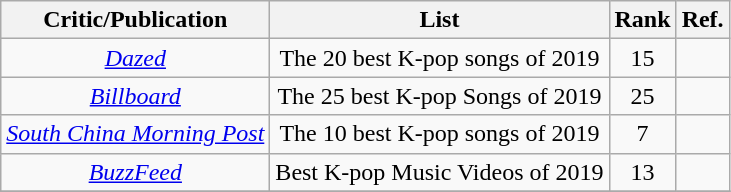<table class="sortable wikitable">
<tr>
<th>Critic/Publication</th>
<th>List</th>
<th>Rank</th>
<th>Ref.</th>
</tr>
<tr>
<td align="center"><em><a href='#'>Dazed</a></em></td>
<td align="center">The 20 best K-pop songs of 2019</td>
<td align="center">15</td>
<td align="center"></td>
</tr>
<tr>
<td align="center"><em><a href='#'>Billboard</a></em></td>
<td align="center">The 25 best K-pop Songs of 2019</td>
<td align="center">25</td>
<td align="center"></td>
</tr>
<tr>
<td align="center"><em><a href='#'>South China Morning Post</a></em></td>
<td align="center">The 10 best K-pop songs of 2019</td>
<td align="center">7</td>
<td align="center"></td>
</tr>
<tr>
<td align="center"><em><a href='#'>BuzzFeed</a></em></td>
<td align="center">Best K-pop Music Videos of 2019</td>
<td align="center">13</td>
<td align="center"></td>
</tr>
<tr>
</tr>
</table>
